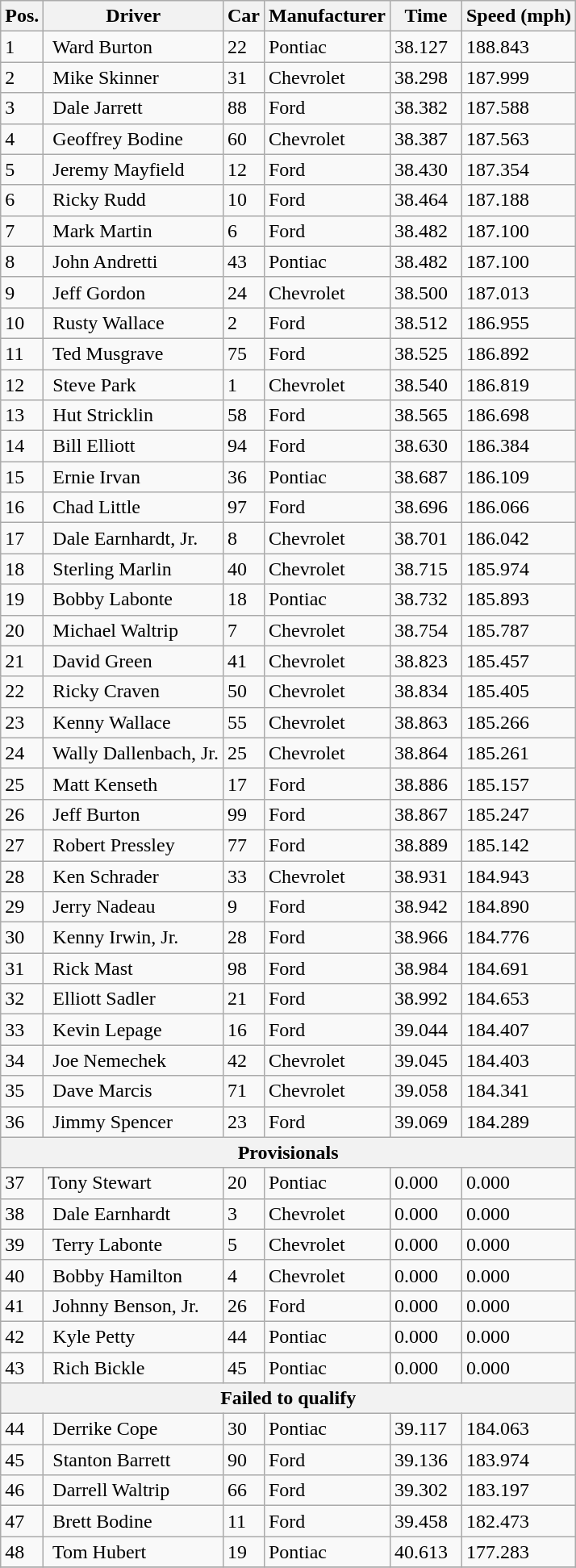<table class="wikitable">
<tr>
<th>Pos.</th>
<th>Driver</th>
<th>Car</th>
<th>Manufacturer</th>
<th>Time</th>
<th>Speed (mph)</th>
</tr>
<tr>
<td>1</td>
<td> Ward Burton</td>
<td>22</td>
<td>Pontiac</td>
<td>38.127  </td>
<td>188.843  </td>
</tr>
<tr>
<td>2</td>
<td> Mike Skinner</td>
<td>31</td>
<td>Chevrolet</td>
<td>38.298  </td>
<td>187.999  </td>
</tr>
<tr>
<td>3</td>
<td> Dale Jarrett</td>
<td>88</td>
<td>Ford</td>
<td>38.382  </td>
<td>187.588  </td>
</tr>
<tr>
<td>4</td>
<td> Geoffrey Bodine</td>
<td>60</td>
<td>Chevrolet</td>
<td>38.387  </td>
<td>187.563  </td>
</tr>
<tr>
<td>5</td>
<td> Jeremy Mayfield</td>
<td>12</td>
<td>Ford</td>
<td>38.430  </td>
<td>187.354  </td>
</tr>
<tr>
<td>6</td>
<td> Ricky Rudd</td>
<td>10</td>
<td>Ford</td>
<td>38.464  </td>
<td>187.188  </td>
</tr>
<tr>
<td>7</td>
<td> Mark Martin</td>
<td>6</td>
<td>Ford</td>
<td>38.482  </td>
<td>187.100  </td>
</tr>
<tr>
<td>8</td>
<td> John Andretti</td>
<td>43</td>
<td>Pontiac</td>
<td>38.482  </td>
<td>187.100  </td>
</tr>
<tr>
<td>9</td>
<td> Jeff Gordon</td>
<td>24</td>
<td>Chevrolet</td>
<td>38.500  </td>
<td>187.013  </td>
</tr>
<tr>
<td>10</td>
<td> Rusty Wallace</td>
<td>2</td>
<td>Ford</td>
<td>38.512  </td>
<td>186.955  </td>
</tr>
<tr>
<td>11</td>
<td> Ted Musgrave</td>
<td>75</td>
<td>Ford</td>
<td>38.525  </td>
<td>186.892  </td>
</tr>
<tr>
<td>12</td>
<td> Steve Park</td>
<td>1</td>
<td>Chevrolet</td>
<td>38.540  </td>
<td>186.819  </td>
</tr>
<tr>
<td>13</td>
<td> Hut Stricklin</td>
<td>58</td>
<td>Ford</td>
<td>38.565  </td>
<td>186.698  </td>
</tr>
<tr>
<td>14</td>
<td> Bill Elliott</td>
<td>94</td>
<td>Ford</td>
<td>38.630  </td>
<td>186.384  </td>
</tr>
<tr>
<td>15</td>
<td> Ernie Irvan</td>
<td>36</td>
<td>Pontiac</td>
<td>38.687  </td>
<td>186.109  </td>
</tr>
<tr>
<td>16</td>
<td> Chad Little</td>
<td>97</td>
<td>Ford</td>
<td>38.696  </td>
<td>186.066  </td>
</tr>
<tr>
<td>17</td>
<td> Dale Earnhardt, Jr.</td>
<td>8</td>
<td>Chevrolet</td>
<td>38.701  </td>
<td>186.042  </td>
</tr>
<tr>
<td>18</td>
<td> Sterling Marlin</td>
<td>40</td>
<td>Chevrolet</td>
<td>38.715  </td>
<td>185.974  </td>
</tr>
<tr>
<td>19</td>
<td> Bobby Labonte</td>
<td>18</td>
<td>Pontiac</td>
<td>38.732  </td>
<td>185.893  </td>
</tr>
<tr>
<td>20</td>
<td> Michael Waltrip</td>
<td>7</td>
<td>Chevrolet</td>
<td>38.754  </td>
<td>185.787  </td>
</tr>
<tr>
<td>21</td>
<td> David Green</td>
<td>41</td>
<td>Chevrolet</td>
<td>38.823  </td>
<td>185.457  </td>
</tr>
<tr>
<td>22</td>
<td> Ricky Craven</td>
<td>50</td>
<td>Chevrolet</td>
<td>38.834  </td>
<td>185.405  </td>
</tr>
<tr>
<td>23</td>
<td> Kenny Wallace</td>
<td>55</td>
<td>Chevrolet</td>
<td>38.863  </td>
<td>185.266  </td>
</tr>
<tr>
<td>24</td>
<td> Wally Dallenbach, Jr.</td>
<td>25</td>
<td>Chevrolet</td>
<td>38.864  </td>
<td>185.261  </td>
</tr>
<tr>
<td>25</td>
<td> Matt Kenseth</td>
<td>17</td>
<td>Ford</td>
<td>38.886  </td>
<td>185.157  </td>
</tr>
<tr>
<td>26</td>
<td> Jeff Burton</td>
<td>99</td>
<td>Ford</td>
<td>38.867  </td>
<td>185.247  </td>
</tr>
<tr>
<td>27</td>
<td> Robert Pressley</td>
<td>77</td>
<td>Ford</td>
<td>38.889  </td>
<td>185.142  </td>
</tr>
<tr>
<td>28</td>
<td> Ken Schrader</td>
<td>33</td>
<td>Chevrolet</td>
<td>38.931  </td>
<td>184.943  </td>
</tr>
<tr>
<td>29</td>
<td> Jerry Nadeau</td>
<td>9</td>
<td>Ford</td>
<td>38.942  </td>
<td>184.890  </td>
</tr>
<tr>
<td>30</td>
<td> Kenny Irwin, Jr.</td>
<td>28</td>
<td>Ford</td>
<td>38.966  </td>
<td>184.776  </td>
</tr>
<tr>
<td>31</td>
<td> Rick Mast</td>
<td>98</td>
<td>Ford</td>
<td>38.984  </td>
<td>184.691  </td>
</tr>
<tr>
<td>32</td>
<td> Elliott Sadler</td>
<td>21</td>
<td>Ford</td>
<td>38.992  </td>
<td>184.653  </td>
</tr>
<tr>
<td>33</td>
<td> Kevin Lepage</td>
<td>16</td>
<td>Ford</td>
<td>39.044  </td>
<td>184.407  </td>
</tr>
<tr>
<td>34</td>
<td> Joe Nemechek</td>
<td>42</td>
<td>Chevrolet</td>
<td>39.045  </td>
<td>184.403  </td>
</tr>
<tr>
<td>35</td>
<td> Dave Marcis</td>
<td>71</td>
<td>Chevrolet</td>
<td>39.058  </td>
<td>184.341  </td>
</tr>
<tr>
<td>36</td>
<td> Jimmy Spencer</td>
<td>23</td>
<td>Ford</td>
<td>39.069  </td>
<td>184.289  </td>
</tr>
<tr>
<th colspan="6">Provisionals</th>
</tr>
<tr>
<td>37</td>
<td>Tony Stewart</td>
<td>20</td>
<td>Pontiac</td>
<td>0.000</td>
<td>0.000</td>
</tr>
<tr>
<td>38</td>
<td> Dale Earnhardt</td>
<td>3</td>
<td>Chevrolet</td>
<td>0.000</td>
<td>0.000</td>
</tr>
<tr>
<td>39</td>
<td> Terry Labonte</td>
<td>5</td>
<td>Chevrolet</td>
<td>0.000</td>
<td>0.000</td>
</tr>
<tr>
<td>40</td>
<td> Bobby Hamilton</td>
<td>4</td>
<td>Chevrolet</td>
<td>0.000</td>
<td>0.000</td>
</tr>
<tr>
<td>41</td>
<td> Johnny Benson, Jr.</td>
<td>26</td>
<td>Ford</td>
<td>0.000</td>
<td>0.000</td>
</tr>
<tr>
<td>42</td>
<td> Kyle Petty</td>
<td>44</td>
<td>Pontiac</td>
<td>0.000</td>
<td>0.000</td>
</tr>
<tr>
<td>43</td>
<td> Rich Bickle</td>
<td>45</td>
<td>Pontiac</td>
<td>0.000</td>
<td>0.000</td>
</tr>
<tr>
<th colspan="6">Failed to qualify</th>
</tr>
<tr>
<td>44</td>
<td> Derrike Cope</td>
<td>30</td>
<td>Pontiac</td>
<td>39.117  </td>
<td>184.063  </td>
</tr>
<tr>
<td>45</td>
<td> Stanton Barrett</td>
<td>90</td>
<td>Ford</td>
<td>39.136  </td>
<td>183.974  </td>
</tr>
<tr>
<td>46</td>
<td> Darrell Waltrip</td>
<td>66</td>
<td>Ford</td>
<td>39.302  </td>
<td>183.197  </td>
</tr>
<tr>
<td>47</td>
<td> Brett Bodine</td>
<td>11</td>
<td>Ford</td>
<td>39.458  </td>
<td>182.473  </td>
</tr>
<tr>
<td>48</td>
<td> Tom Hubert</td>
<td>19</td>
<td>Pontiac</td>
<td>40.613  </td>
<td>177.283  </td>
</tr>
<tr>
</tr>
</table>
